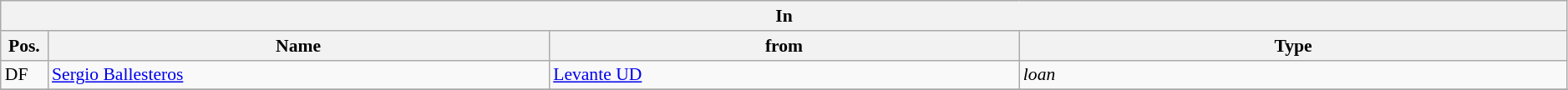<table class="wikitable" style="font-size:90%;width:99%;">
<tr>
<th colspan="4">In</th>
</tr>
<tr>
<th width=3%>Pos.</th>
<th width=32%>Name</th>
<th width=30%>from</th>
<th width=35%>Type</th>
</tr>
<tr>
<td>DF</td>
<td><a href='#'>Sergio Ballesteros</a></td>
<td><a href='#'>Levante UD</a></td>
<td><em>loan</em></td>
</tr>
<tr>
</tr>
</table>
